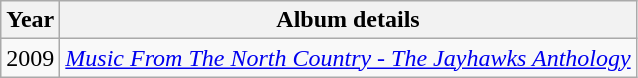<table class="wikitable" style="text-align:center;">
<tr>
<th>Year</th>
<th>Album details</th>
</tr>
<tr>
<td>2009</td>
<td style="text-align:left;"><em><a href='#'>Music From The North Country - The Jayhawks Anthology</a></em></td>
</tr>
</table>
